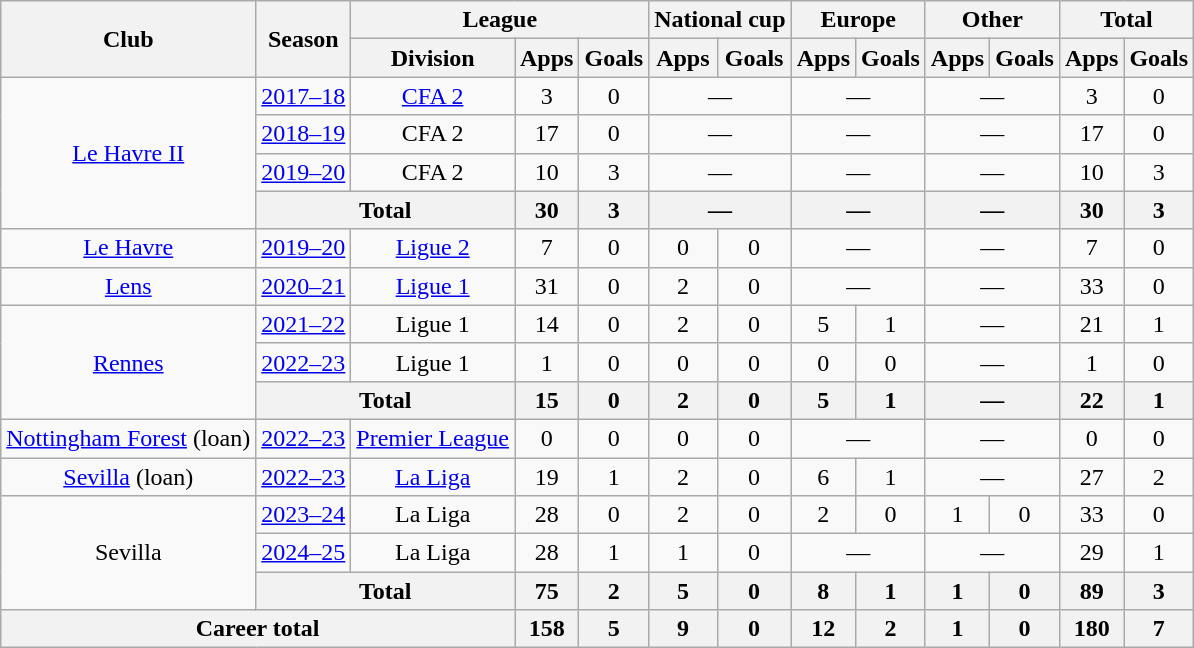<table class="wikitable" style="text-align: center;">
<tr>
<th rowspan="2">Club</th>
<th rowspan="2">Season</th>
<th colspan="3">League</th>
<th colspan="2">National cup</th>
<th colspan="2">Europe</th>
<th colspan="2">Other</th>
<th colspan="2">Total</th>
</tr>
<tr>
<th>Division</th>
<th>Apps</th>
<th>Goals</th>
<th>Apps</th>
<th>Goals</th>
<th>Apps</th>
<th>Goals</th>
<th>Apps</th>
<th>Goals</th>
<th>Apps</th>
<th>Goals</th>
</tr>
<tr>
<td rowspan="4"><a href='#'>Le Havre II</a></td>
<td><a href='#'>2017–18</a></td>
<td><a href='#'>CFA 2</a></td>
<td>3</td>
<td>0</td>
<td colspan="2">—</td>
<td colspan="2">—</td>
<td colspan="2">—</td>
<td>3</td>
<td>0</td>
</tr>
<tr>
<td><a href='#'>2018–19</a></td>
<td>CFA 2</td>
<td>17</td>
<td>0</td>
<td colspan="2">—</td>
<td colspan="2">—</td>
<td colspan="2">—</td>
<td>17</td>
<td>0</td>
</tr>
<tr>
<td><a href='#'>2019–20</a></td>
<td>CFA 2</td>
<td>10</td>
<td>3</td>
<td colspan="2">—</td>
<td colspan="2">—</td>
<td colspan="2">—</td>
<td>10</td>
<td>3</td>
</tr>
<tr>
<th colspan="2">Total</th>
<th>30</th>
<th>3</th>
<th colspan="2">—</th>
<th colspan="2">—</th>
<th colspan="2">—</th>
<th>30</th>
<th>3</th>
</tr>
<tr>
<td><a href='#'>Le Havre</a></td>
<td><a href='#'>2019–20</a></td>
<td><a href='#'>Ligue 2</a></td>
<td>7</td>
<td>0</td>
<td>0</td>
<td>0</td>
<td colspan="2">—</td>
<td colspan="2">—</td>
<td>7</td>
<td>0</td>
</tr>
<tr>
<td><a href='#'>Lens</a></td>
<td><a href='#'>2020–21</a></td>
<td><a href='#'>Ligue 1</a></td>
<td>31</td>
<td>0</td>
<td>2</td>
<td>0</td>
<td colspan="2">—</td>
<td colspan="2">—</td>
<td>33</td>
<td>0</td>
</tr>
<tr>
<td rowspan="3"><a href='#'>Rennes</a></td>
<td><a href='#'>2021–22</a></td>
<td>Ligue 1</td>
<td>14</td>
<td>0</td>
<td>2</td>
<td>0</td>
<td>5</td>
<td>1</td>
<td colspan="2">—</td>
<td>21</td>
<td>1</td>
</tr>
<tr>
<td><a href='#'>2022–23</a></td>
<td>Ligue 1</td>
<td>1</td>
<td>0</td>
<td>0</td>
<td>0</td>
<td>0</td>
<td>0</td>
<td colspan="2">—</td>
<td>1</td>
<td>0</td>
</tr>
<tr>
<th colspan="2">Total</th>
<th>15</th>
<th>0</th>
<th>2</th>
<th>0</th>
<th>5</th>
<th>1</th>
<th colspan="2">—</th>
<th>22</th>
<th>1</th>
</tr>
<tr>
<td><a href='#'>Nottingham Forest</a> (loan)</td>
<td><a href='#'>2022–23</a></td>
<td><a href='#'>Premier League</a></td>
<td>0</td>
<td>0</td>
<td>0</td>
<td>0</td>
<td colspan="2">—</td>
<td colspan="2">—</td>
<td>0</td>
<td>0</td>
</tr>
<tr>
<td><a href='#'>Sevilla</a> (loan)</td>
<td><a href='#'>2022–23</a></td>
<td><a href='#'>La Liga</a></td>
<td>19</td>
<td>1</td>
<td>2</td>
<td>0</td>
<td>6</td>
<td>1</td>
<td colspan="2">—</td>
<td>27</td>
<td>2</td>
</tr>
<tr>
<td rowspan="3">Sevilla</td>
<td><a href='#'>2023–24</a></td>
<td>La Liga</td>
<td>28</td>
<td>0</td>
<td>2</td>
<td>0</td>
<td>2</td>
<td>0</td>
<td>1</td>
<td>0</td>
<td>33</td>
<td>0</td>
</tr>
<tr>
<td><a href='#'>2024–25</a></td>
<td>La Liga</td>
<td>28</td>
<td>1</td>
<td>1</td>
<td>0</td>
<td colspan="2">—</td>
<td colspan="2">—</td>
<td>29</td>
<td>1</td>
</tr>
<tr>
<th colspan="2">Total</th>
<th>75</th>
<th>2</th>
<th>5</th>
<th>0</th>
<th>8</th>
<th>1</th>
<th>1</th>
<th>0</th>
<th>89</th>
<th>3</th>
</tr>
<tr>
<th colspan="3">Career total</th>
<th>158</th>
<th>5</th>
<th>9</th>
<th>0</th>
<th>12</th>
<th>2</th>
<th>1</th>
<th>0</th>
<th>180</th>
<th>7</th>
</tr>
</table>
